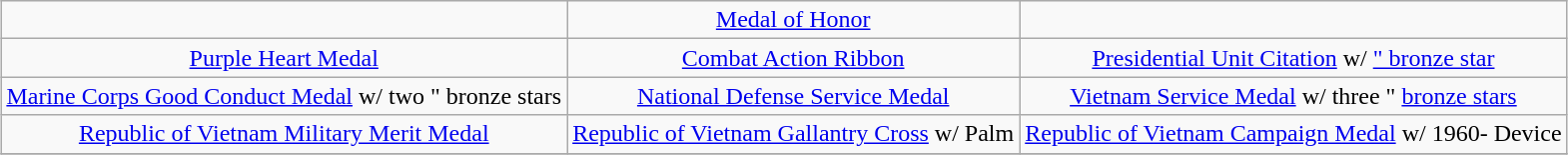<table class="wikitable" style="margin:1em auto; text-align:center;">
<tr>
<td></td>
<td><a href='#'>Medal of Honor</a></td>
<td></td>
</tr>
<tr>
<td><a href='#'>Purple Heart Medal</a></td>
<td><a href='#'>Combat Action Ribbon</a></td>
<td><a href='#'>Presidential Unit Citation</a> w/ <a href='#'>" bronze star</a></td>
</tr>
<tr>
<td><a href='#'>Marine Corps Good Conduct Medal</a> w/ two " bronze stars</td>
<td><a href='#'>National Defense Service Medal</a></td>
<td><a href='#'>Vietnam Service Medal</a> w/ three " <a href='#'>bronze stars</a></td>
</tr>
<tr>
<td><a href='#'>Republic of Vietnam Military Merit Medal</a></td>
<td><a href='#'>Republic of Vietnam Gallantry Cross</a> w/ Palm</td>
<td><a href='#'>Republic of Vietnam Campaign Medal</a> w/ 1960- Device</td>
</tr>
<tr>
</tr>
</table>
